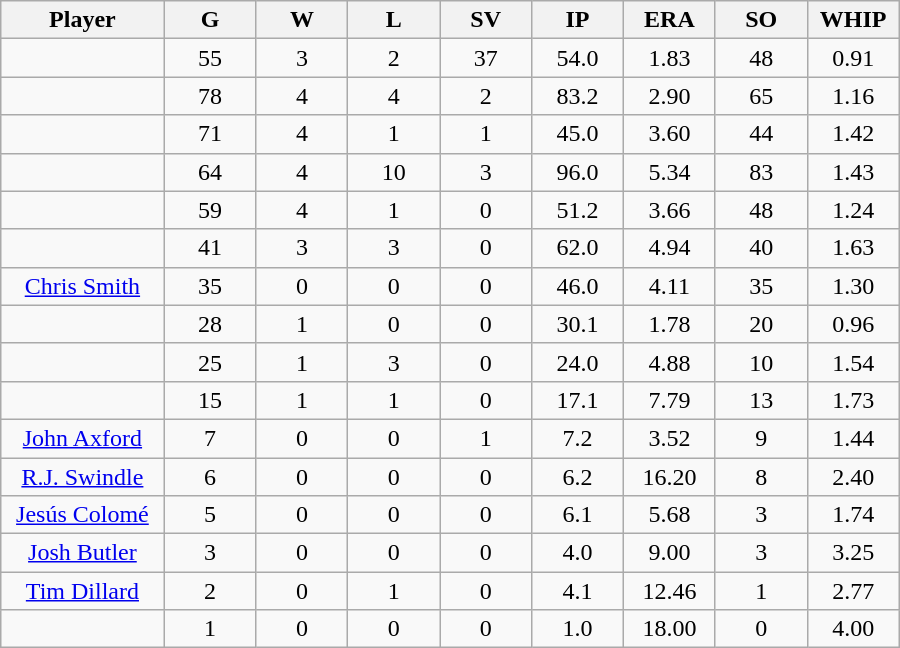<table class="wikitable sortable">
<tr>
<th bgcolor="#DDDDFF" width="16%">Player</th>
<th bgcolor="#DDDDFF" width="9%">G</th>
<th bgcolor="#DDDDFF" width="9%">W</th>
<th bgcolor="#DDDDFF" width="9%">L</th>
<th bgcolor="#DDDDFF" width="9%">SV</th>
<th bgcolor="#DDDDFF" width="9%">IP</th>
<th bgcolor="#DDDDFF" width="9%">ERA</th>
<th bgcolor="#DDDDFF" width="9%">SO</th>
<th bgcolor="#DDDDFF" width="9%">WHIP</th>
</tr>
<tr align="center">
<td></td>
<td>55</td>
<td>3</td>
<td>2</td>
<td>37</td>
<td>54.0</td>
<td>1.83</td>
<td>48</td>
<td>0.91</td>
</tr>
<tr align="center">
<td></td>
<td>78</td>
<td>4</td>
<td>4</td>
<td>2</td>
<td>83.2</td>
<td>2.90</td>
<td>65</td>
<td>1.16</td>
</tr>
<tr align=center>
<td></td>
<td>71</td>
<td>4</td>
<td>1</td>
<td>1</td>
<td>45.0</td>
<td>3.60</td>
<td>44</td>
<td>1.42</td>
</tr>
<tr align=center>
<td></td>
<td>64</td>
<td>4</td>
<td>10</td>
<td>3</td>
<td>96.0</td>
<td>5.34</td>
<td>83</td>
<td>1.43</td>
</tr>
<tr align="center">
<td></td>
<td>59</td>
<td>4</td>
<td>1</td>
<td>0</td>
<td>51.2</td>
<td>3.66</td>
<td>48</td>
<td>1.24</td>
</tr>
<tr align="center">
<td></td>
<td>41</td>
<td>3</td>
<td>3</td>
<td>0</td>
<td>62.0</td>
<td>4.94</td>
<td>40</td>
<td>1.63</td>
</tr>
<tr align="center">
<td><a href='#'>Chris Smith</a></td>
<td>35</td>
<td>0</td>
<td>0</td>
<td>0</td>
<td>46.0</td>
<td>4.11</td>
<td>35</td>
<td>1.30</td>
</tr>
<tr align=center>
<td></td>
<td>28</td>
<td>1</td>
<td>0</td>
<td>0</td>
<td>30.1</td>
<td>1.78</td>
<td>20</td>
<td>0.96</td>
</tr>
<tr align="center">
<td></td>
<td>25</td>
<td>1</td>
<td>3</td>
<td>0</td>
<td>24.0</td>
<td>4.88</td>
<td>10</td>
<td>1.54</td>
</tr>
<tr align="center">
<td></td>
<td>15</td>
<td>1</td>
<td>1</td>
<td>0</td>
<td>17.1</td>
<td>7.79</td>
<td>13</td>
<td>1.73</td>
</tr>
<tr align="center">
<td><a href='#'>John Axford</a></td>
<td>7</td>
<td>0</td>
<td>0</td>
<td>1</td>
<td>7.2</td>
<td>3.52</td>
<td>9</td>
<td>1.44</td>
</tr>
<tr align=center>
<td><a href='#'>R.J. Swindle</a></td>
<td>6</td>
<td>0</td>
<td>0</td>
<td>0</td>
<td>6.2</td>
<td>16.20</td>
<td>8</td>
<td>2.40</td>
</tr>
<tr align=center>
<td><a href='#'>Jesús Colomé</a></td>
<td>5</td>
<td>0</td>
<td>0</td>
<td>0</td>
<td>6.1</td>
<td>5.68</td>
<td>3</td>
<td>1.74</td>
</tr>
<tr align=center>
<td><a href='#'>Josh Butler</a></td>
<td>3</td>
<td>0</td>
<td>0</td>
<td>0</td>
<td>4.0</td>
<td>9.00</td>
<td>3</td>
<td>3.25</td>
</tr>
<tr align=center>
<td><a href='#'>Tim Dillard</a></td>
<td>2</td>
<td>0</td>
<td>1</td>
<td>0</td>
<td>4.1</td>
<td>12.46</td>
<td>1</td>
<td>2.77</td>
</tr>
<tr align=center>
<td></td>
<td>1</td>
<td>0</td>
<td>0</td>
<td>0</td>
<td>1.0</td>
<td>18.00</td>
<td>0</td>
<td>4.00</td>
</tr>
</table>
